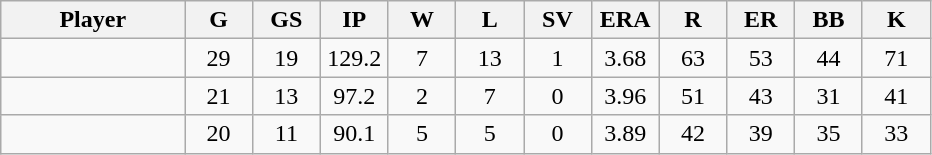<table class="wikitable sortable">
<tr>
<th bgcolor="#DDDDFF" width="19%">Player</th>
<th bgcolor="#DDDDFF" width="7%">G</th>
<th bgcolor="#DDDDFF" width="7%">GS</th>
<th bgcolor="#DDDDFF" width="7%">IP</th>
<th bgcolor="#DDDDFF" width="7%">W</th>
<th bgcolor="#DDDDFF" width="7%">L</th>
<th bgcolor="#DDDDFF" width="7%">SV</th>
<th bgcolor="#DDDDFF" width="7%">ERA</th>
<th bgcolor="#DDDDFF" width="7%">R</th>
<th bgcolor="#DDDDFF" width="7%">ER</th>
<th bgcolor="#DDDDFF" width="7%">BB</th>
<th bgcolor="#DDDDFF" width="7%">K</th>
</tr>
<tr align="center">
<td></td>
<td>29</td>
<td>19</td>
<td>129.2</td>
<td>7</td>
<td>13</td>
<td>1</td>
<td>3.68</td>
<td>63</td>
<td>53</td>
<td>44</td>
<td>71</td>
</tr>
<tr align="center">
<td></td>
<td>21</td>
<td>13</td>
<td>97.2</td>
<td>2</td>
<td>7</td>
<td>0</td>
<td>3.96</td>
<td>51</td>
<td>43</td>
<td>31</td>
<td>41</td>
</tr>
<tr align="center">
<td></td>
<td>20</td>
<td>11</td>
<td>90.1</td>
<td>5</td>
<td>5</td>
<td>0</td>
<td>3.89</td>
<td>42</td>
<td>39</td>
<td>35</td>
<td>33</td>
</tr>
</table>
